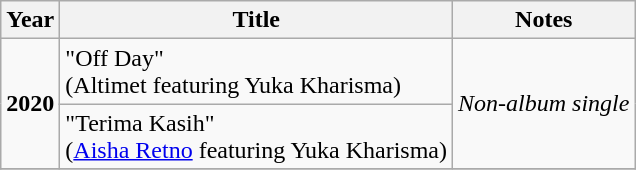<table class="wikitable">
<tr>
<th>Year</th>
<th>Title</th>
<th>Notes</th>
</tr>
<tr>
<td style="text-align:center;" rowspan="2"><strong>2020</strong></td>
<td>"Off Day"<br>(Altimet featuring Yuka Kharisma)</td>
<td style="text-align:center;" rowspan="2"><em>Non-album single</em></td>
</tr>
<tr>
<td>"Terima Kasih"<br>(<a href='#'>Aisha Retno</a> featuring Yuka Kharisma)</td>
</tr>
<tr>
</tr>
</table>
